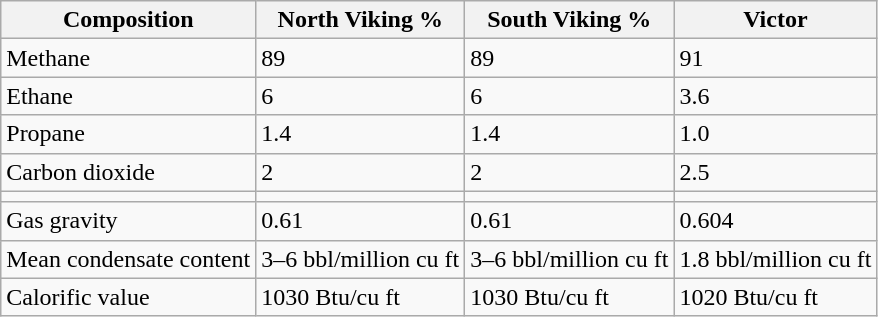<table class="wikitable">
<tr>
<th>Composition</th>
<th>North Viking %</th>
<th>South Viking %</th>
<th>Victor</th>
</tr>
<tr>
<td>Methane</td>
<td>89</td>
<td>89</td>
<td>91</td>
</tr>
<tr>
<td>Ethane</td>
<td>6</td>
<td>6</td>
<td>3.6</td>
</tr>
<tr>
<td>Propane</td>
<td>1.4</td>
<td>1.4</td>
<td>1.0</td>
</tr>
<tr>
<td>Carbon dioxide</td>
<td>2</td>
<td>2</td>
<td>2.5</td>
</tr>
<tr>
<td></td>
<td></td>
<td></td>
<td></td>
</tr>
<tr>
<td>Gas gravity</td>
<td>0.61</td>
<td>0.61</td>
<td>0.604</td>
</tr>
<tr>
<td>Mean condensate content</td>
<td>3–6 bbl/million cu ft</td>
<td>3–6 bbl/million cu ft</td>
<td>1.8 bbl/million cu ft</td>
</tr>
<tr>
<td>Calorific value</td>
<td>1030 Btu/cu ft</td>
<td>1030 Btu/cu ft</td>
<td>1020 Btu/cu ft</td>
</tr>
</table>
